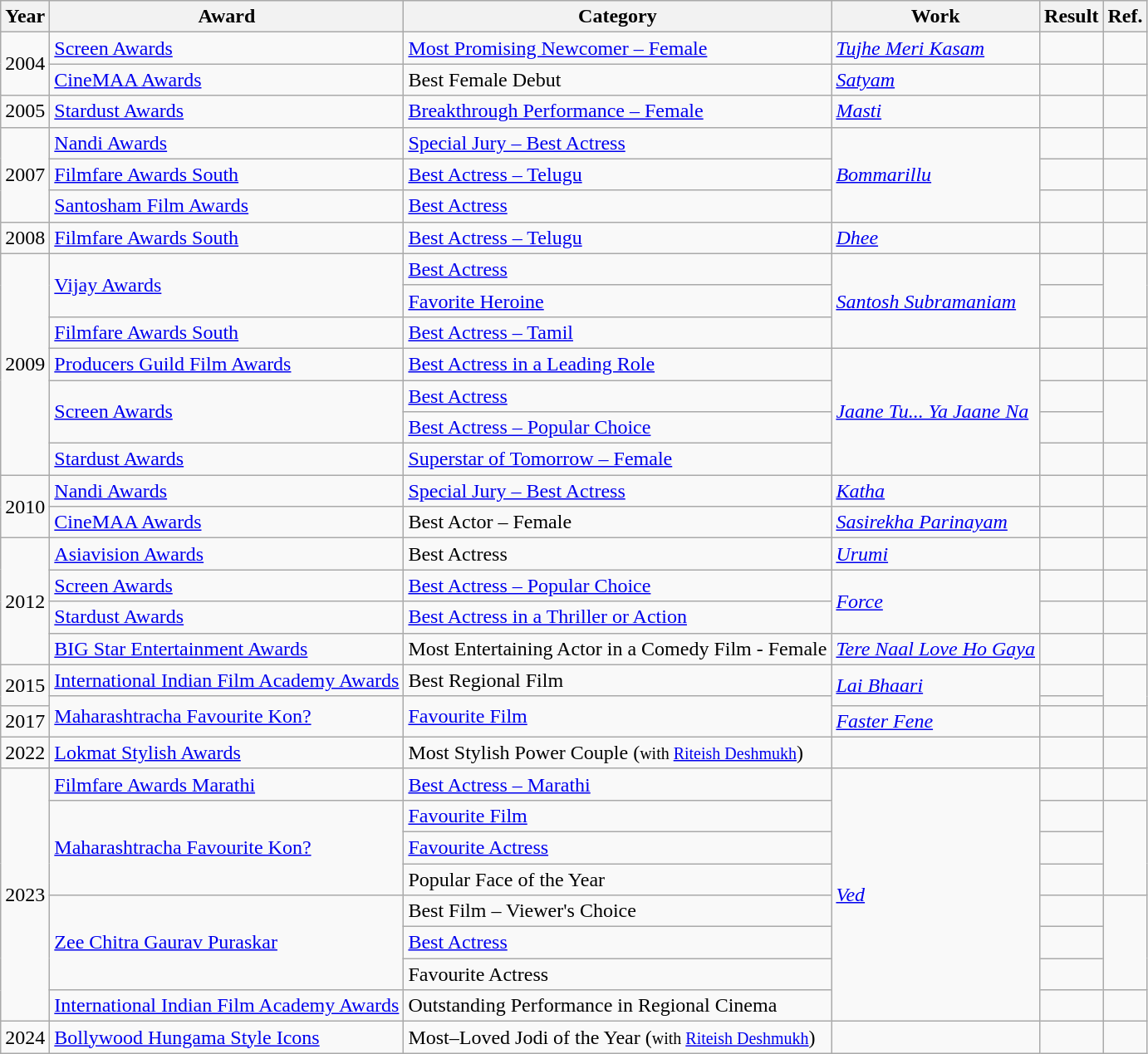<table class="wikitable">
<tr>
<th>Year</th>
<th>Award</th>
<th>Category</th>
<th>Work</th>
<th>Result</th>
<th>Ref.</th>
</tr>
<tr>
<td rowspan="2">2004</td>
<td><a href='#'>Screen Awards</a></td>
<td><a href='#'>Most Promising Newcomer – Female</a></td>
<td><em><a href='#'>Tujhe Meri Kasam</a></em></td>
<td></td>
<td></td>
</tr>
<tr>
<td><a href='#'>CineMAA Awards</a></td>
<td>Best Female Debut</td>
<td><em><a href='#'>Satyam</a></em></td>
<td></td>
<td></td>
</tr>
<tr>
<td>2005</td>
<td><a href='#'>Stardust Awards</a></td>
<td><a href='#'>Breakthrough Performance – Female</a></td>
<td><em><a href='#'>Masti</a></em></td>
<td></td>
<td></td>
</tr>
<tr>
<td rowspan="3">2007</td>
<td><a href='#'>Nandi Awards</a></td>
<td><a href='#'>Special Jury – Best Actress</a></td>
<td rowspan="3"><em><a href='#'>Bommarillu</a></em></td>
<td></td>
<td></td>
</tr>
<tr>
<td><a href='#'>Filmfare Awards South</a></td>
<td><a href='#'>Best Actress – Telugu</a></td>
<td></td>
<td></td>
</tr>
<tr>
<td><a href='#'>Santosham Film Awards</a></td>
<td><a href='#'>Best Actress</a></td>
<td></td>
<td></td>
</tr>
<tr>
<td>2008</td>
<td><a href='#'>Filmfare Awards South</a></td>
<td><a href='#'>Best Actress – Telugu</a></td>
<td><em><a href='#'>Dhee</a></em></td>
<td></td>
<td></td>
</tr>
<tr>
<td rowspan="7">2009</td>
<td rowspan="2"><a href='#'>Vijay Awards</a></td>
<td><a href='#'>Best Actress</a></td>
<td rowspan="3"><em><a href='#'>Santosh Subramaniam</a></em></td>
<td></td>
<td rowspan="2"></td>
</tr>
<tr>
<td><a href='#'>Favorite Heroine</a></td>
<td></td>
</tr>
<tr>
<td><a href='#'>Filmfare Awards South</a></td>
<td><a href='#'>Best Actress – Tamil</a></td>
<td></td>
<td></td>
</tr>
<tr>
<td><a href='#'>Producers Guild Film Awards</a></td>
<td><a href='#'>Best Actress in a Leading Role</a></td>
<td rowspan="4"><em><a href='#'>Jaane Tu... Ya Jaane Na</a></em></td>
<td></td>
<td></td>
</tr>
<tr>
<td rowspan="2"><a href='#'>Screen Awards</a></td>
<td><a href='#'>Best Actress</a></td>
<td></td>
<td rowspan="2"></td>
</tr>
<tr>
<td><a href='#'>Best Actress – Popular Choice</a></td>
<td></td>
</tr>
<tr>
<td><a href='#'>Stardust Awards</a></td>
<td><a href='#'>Superstar of Tomorrow – Female</a></td>
<td></td>
<td></td>
</tr>
<tr>
<td rowspan="2">2010</td>
<td><a href='#'>Nandi Awards</a></td>
<td><a href='#'>Special Jury – Best Actress</a></td>
<td><em><a href='#'>Katha</a></em></td>
<td></td>
<td></td>
</tr>
<tr>
<td><a href='#'>CineMAA Awards</a></td>
<td>Best Actor – Female</td>
<td><em><a href='#'>Sasirekha Parinayam</a></em></td>
<td></td>
<td></td>
</tr>
<tr>
<td rowspan="4">2012</td>
<td><a href='#'>Asiavision Awards</a></td>
<td>Best Actress</td>
<td><em><a href='#'>Urumi</a></em></td>
<td></td>
<td></td>
</tr>
<tr>
<td><a href='#'>Screen Awards</a></td>
<td><a href='#'>Best Actress – Popular Choice</a></td>
<td rowspan="2"><em><a href='#'>Force</a></em></td>
<td></td>
<td></td>
</tr>
<tr>
<td><a href='#'>Stardust Awards</a></td>
<td><a href='#'>Best Actress in a Thriller or Action</a></td>
<td></td>
<td></td>
</tr>
<tr>
<td><a href='#'>BIG Star Entertainment Awards</a></td>
<td>Most Entertaining Actor in a Comedy Film - Female</td>
<td><em><a href='#'>Tere Naal Love Ho Gaya</a></em></td>
<td></td>
<td></td>
</tr>
<tr>
<td rowspan="2">2015</td>
<td><a href='#'>International Indian Film Academy Awards</a></td>
<td>Best Regional Film</td>
<td rowspan="2"><em><a href='#'>Lai Bhaari</a></em></td>
<td></td>
<td rowspan="2"></td>
</tr>
<tr>
<td rowspan="2"><a href='#'>Maharashtracha Favourite Kon?</a></td>
<td rowspan="2"><a href='#'>Favourite Film</a></td>
<td></td>
</tr>
<tr>
<td>2017</td>
<td><em><a href='#'>Faster Fene</a></em></td>
<td></td>
<td></td>
</tr>
<tr>
<td>2022</td>
<td><a href='#'>Lokmat Stylish Awards</a></td>
<td>Most Stylish Power Couple (<small>with <a href='#'>Riteish Deshmukh</a></small>)</td>
<td></td>
<td></td>
<td></td>
</tr>
<tr>
<td rowspan="8">2023</td>
<td><a href='#'>Filmfare Awards Marathi</a></td>
<td><a href='#'>Best Actress – Marathi</a></td>
<td rowspan="8"><em><a href='#'>Ved</a></em></td>
<td></td>
<td></td>
</tr>
<tr>
<td rowspan="3"><a href='#'>Maharashtracha Favourite Kon?</a></td>
<td><a href='#'>Favourite Film</a></td>
<td></td>
<td rowspan="3"></td>
</tr>
<tr>
<td><a href='#'>Favourite Actress</a></td>
<td></td>
</tr>
<tr>
<td>Popular Face of the Year</td>
<td></td>
</tr>
<tr>
<td rowspan="3"><a href='#'>Zee Chitra Gaurav Puraskar</a></td>
<td>Best Film – Viewer's Choice</td>
<td></td>
<td rowspan="3"></td>
</tr>
<tr>
<td><a href='#'>Best Actress</a></td>
<td></td>
</tr>
<tr>
<td>Favourite Actress</td>
<td></td>
</tr>
<tr>
<td><a href='#'>International Indian Film Academy Awards</a></td>
<td>Outstanding Performance in Regional Cinema</td>
<td></td>
<td></td>
</tr>
<tr>
<td>2024</td>
<td><a href='#'>Bollywood Hungama Style Icons</a></td>
<td>Most–Loved Jodi of the Year (<small>with <a href='#'>Riteish Deshmukh</a></small>)</td>
<td></td>
<td></td>
<td></td>
</tr>
</table>
